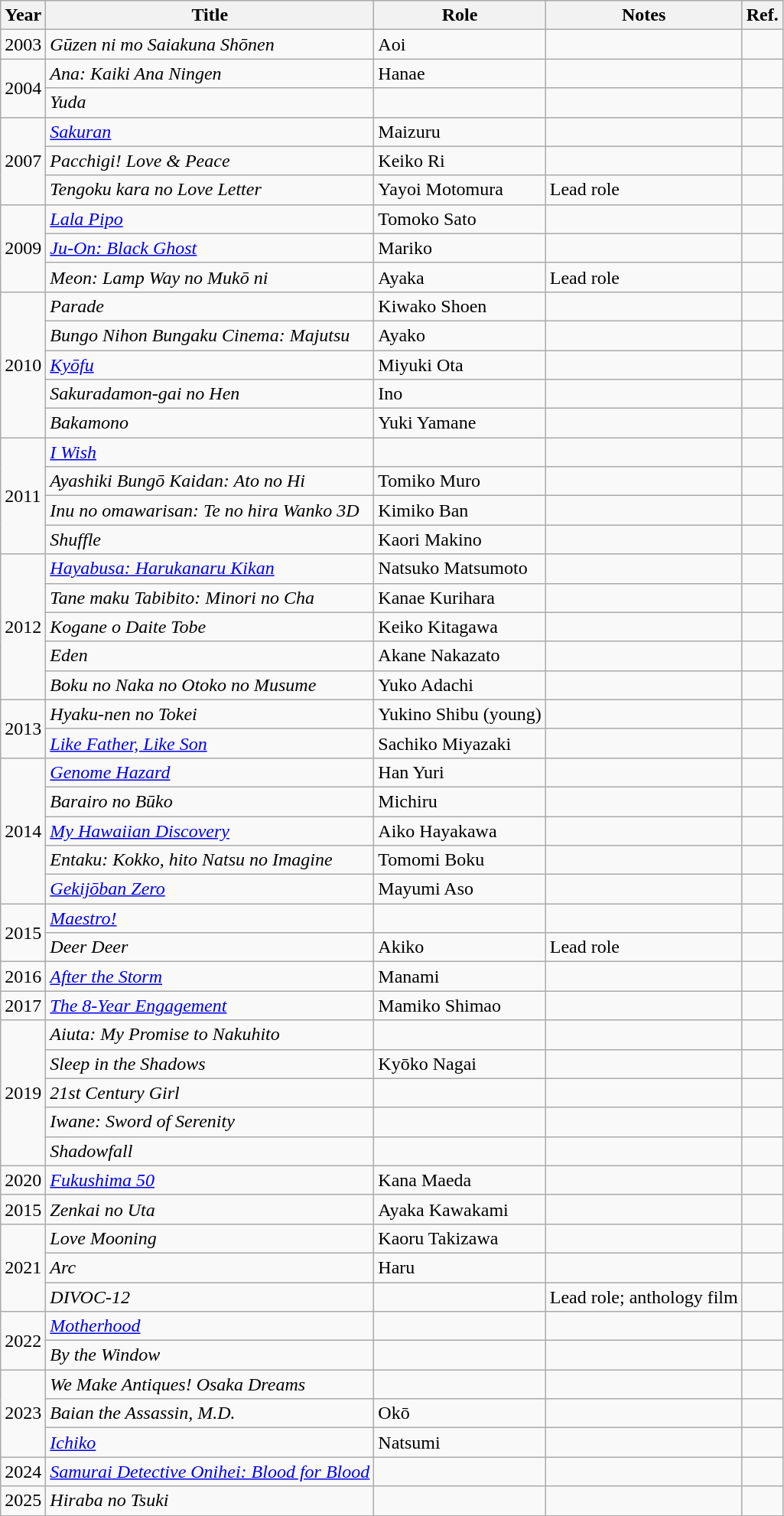<table class="wikitable">
<tr>
<th>Year</th>
<th>Title</th>
<th>Role</th>
<th>Notes</th>
<th>Ref.</th>
</tr>
<tr>
<td>2003</td>
<td><em>Gūzen ni mo Saiakuna Shōnen</em></td>
<td>Aoi</td>
<td></td>
<td></td>
</tr>
<tr>
<td rowspan="2">2004</td>
<td><em>Ana: Kaiki Ana Ningen</em></td>
<td>Hanae</td>
<td></td>
<td></td>
</tr>
<tr>
<td><em>Yuda</em></td>
<td></td>
<td></td>
<td></td>
</tr>
<tr>
<td rowspan="3">2007</td>
<td><em><a href='#'>Sakuran</a></em></td>
<td>Maizuru</td>
<td></td>
<td></td>
</tr>
<tr>
<td><em>Pacchigi! Love & Peace</em></td>
<td>Keiko Ri</td>
<td></td>
<td></td>
</tr>
<tr>
<td><em>Tengoku kara no Love Letter</em></td>
<td>Yayoi Motomura</td>
<td>Lead role</td>
<td></td>
</tr>
<tr>
<td rowspan="3">2009</td>
<td><em><a href='#'>Lala Pipo</a></em></td>
<td>Tomoko Sato</td>
<td></td>
<td></td>
</tr>
<tr>
<td><em><a href='#'>Ju-On: Black Ghost</a></em></td>
<td>Mariko</td>
<td></td>
<td></td>
</tr>
<tr>
<td><em>Meon: Lamp Way no Mukō ni</em></td>
<td>Ayaka</td>
<td>Lead role</td>
<td></td>
</tr>
<tr>
<td rowspan="5">2010</td>
<td><em>Parade</em></td>
<td>Kiwako Shoen</td>
<td></td>
<td></td>
</tr>
<tr>
<td><em>Bungo Nihon Bungaku Cinema: Majutsu</em></td>
<td>Ayako</td>
<td></td>
<td></td>
</tr>
<tr>
<td><em><a href='#'>Kyōfu</a></em></td>
<td>Miyuki Ota</td>
<td></td>
<td></td>
</tr>
<tr>
<td><em>Sakuradamon-gai no Hen</em></td>
<td>Ino</td>
<td></td>
<td></td>
</tr>
<tr>
<td><em>Bakamono</em></td>
<td>Yuki Yamane</td>
<td></td>
<td></td>
</tr>
<tr>
<td rowspan="4">2011</td>
<td><em><a href='#'>I Wish</a></em></td>
<td></td>
<td></td>
<td></td>
</tr>
<tr>
<td><em>Ayashiki Bungō Kaidan: Ato no Hi</em></td>
<td>Tomiko Muro</td>
<td></td>
<td></td>
</tr>
<tr>
<td><em>Inu no omawarisan: Te no hira Wanko 3D</em></td>
<td>Kimiko Ban</td>
<td></td>
<td></td>
</tr>
<tr>
<td><em>Shuffle</em></td>
<td>Kaori Makino</td>
<td></td>
<td></td>
</tr>
<tr>
<td rowspan="5">2012</td>
<td><em><a href='#'>Hayabusa: Harukanaru Kikan</a></em></td>
<td>Natsuko Matsumoto</td>
<td></td>
<td></td>
</tr>
<tr>
<td><em>Tane maku Tabibito: Minori no Cha</em></td>
<td>Kanae Kurihara</td>
<td></td>
<td></td>
</tr>
<tr>
<td><em>Kogane o Daite Tobe</em></td>
<td>Keiko Kitagawa</td>
<td></td>
<td></td>
</tr>
<tr>
<td><em>Eden</em></td>
<td>Akane Nakazato</td>
<td></td>
<td></td>
</tr>
<tr>
<td><em>Boku no Naka no Otoko no Musume</em></td>
<td>Yuko Adachi</td>
<td></td>
<td></td>
</tr>
<tr>
<td rowspan="2">2013</td>
<td><em>Hyaku-nen no Tokei</em></td>
<td>Yukino Shibu (young)</td>
<td></td>
<td></td>
</tr>
<tr>
<td><em><a href='#'>Like Father, Like Son</a></em></td>
<td>Sachiko Miyazaki</td>
<td></td>
<td></td>
</tr>
<tr>
<td rowspan="5">2014</td>
<td><em><a href='#'>Genome Hazard</a></em></td>
<td>Han Yuri</td>
<td></td>
<td></td>
</tr>
<tr>
<td><em>Barairo no Būko</em></td>
<td>Michiru</td>
<td></td>
<td></td>
</tr>
<tr>
<td><em><a href='#'>My Hawaiian Discovery</a></em></td>
<td>Aiko Hayakawa</td>
<td></td>
<td></td>
</tr>
<tr>
<td><em>Entaku: Kokko, hito Natsu no Imagine</em></td>
<td>Tomomi Boku</td>
<td></td>
<td></td>
</tr>
<tr>
<td><em><a href='#'>Gekijōban Zero</a></em></td>
<td>Mayumi Aso</td>
<td></td>
<td></td>
</tr>
<tr>
<td rowspan="2">2015</td>
<td><em><a href='#'>Maestro!</a></em></td>
<td></td>
<td></td>
<td></td>
</tr>
<tr>
<td><em>Deer Deer</em></td>
<td>Akiko</td>
<td>Lead role</td>
<td></td>
</tr>
<tr>
<td rowspan="1">2016</td>
<td><em><a href='#'>After the Storm</a></em></td>
<td>Manami</td>
<td></td>
<td></td>
</tr>
<tr>
<td rowspan="1">2017</td>
<td><em><a href='#'>The 8-Year Engagement</a></em></td>
<td>Mamiko Shimao</td>
<td></td>
<td></td>
</tr>
<tr>
<td rowspan="5">2019</td>
<td><em>Aiuta: My Promise to Nakuhito</em></td>
<td></td>
<td></td>
<td></td>
</tr>
<tr>
<td><em>Sleep in the Shadows</em></td>
<td>Kyōko Nagai</td>
<td></td>
<td></td>
</tr>
<tr>
<td><em>21st Century Girl</em></td>
<td></td>
<td></td>
<td></td>
</tr>
<tr>
<td><em>Iwane: Sword of Serenity</em></td>
<td></td>
<td></td>
<td></td>
</tr>
<tr>
<td><em>Shadowfall</em></td>
<td></td>
<td></td>
<td></td>
</tr>
<tr>
<td rowspan="1">2020</td>
<td><em><a href='#'>Fukushima 50</a></em></td>
<td>Kana Maeda</td>
<td></td>
<td></td>
</tr>
<tr>
<td>2015</td>
<td><em>Zenkai no Uta</em></td>
<td>Ayaka Kawakami</td>
<td></td>
<td></td>
</tr>
<tr>
<td rowspan="3">2021</td>
<td><em>Love Mooning</em></td>
<td>Kaoru Takizawa</td>
<td></td>
<td></td>
</tr>
<tr>
<td><em>Arc</em></td>
<td>Haru</td>
<td></td>
<td></td>
</tr>
<tr>
<td><em>DIVOC-12</em></td>
<td></td>
<td>Lead role; anthology film</td>
<td></td>
</tr>
<tr>
<td rowspan=2>2022</td>
<td><a href='#'><em>Motherhood</em></a></td>
<td></td>
<td></td>
<td></td>
</tr>
<tr>
<td><em>By the Window</em></td>
<td></td>
<td></td>
<td></td>
</tr>
<tr>
<td rowspan=3>2023</td>
<td><em>We Make Antiques! Osaka Dreams</em></td>
<td></td>
<td></td>
<td></td>
</tr>
<tr>
<td><em>Baian the Assassin, M.D.</em></td>
<td>Okō</td>
<td></td>
<td></td>
</tr>
<tr>
<td><em><a href='#'>Ichiko</a></em></td>
<td>Natsumi</td>
<td></td>
<td></td>
</tr>
<tr>
<td>2024</td>
<td><em><a href='#'>Samurai Detective Onihei: Blood for Blood</a></em></td>
<td></td>
<td></td>
<td></td>
</tr>
<tr>
<td>2025</td>
<td><em>Hiraba no Tsuki</em></td>
<td></td>
<td></td>
<td></td>
</tr>
<tr>
</tr>
</table>
